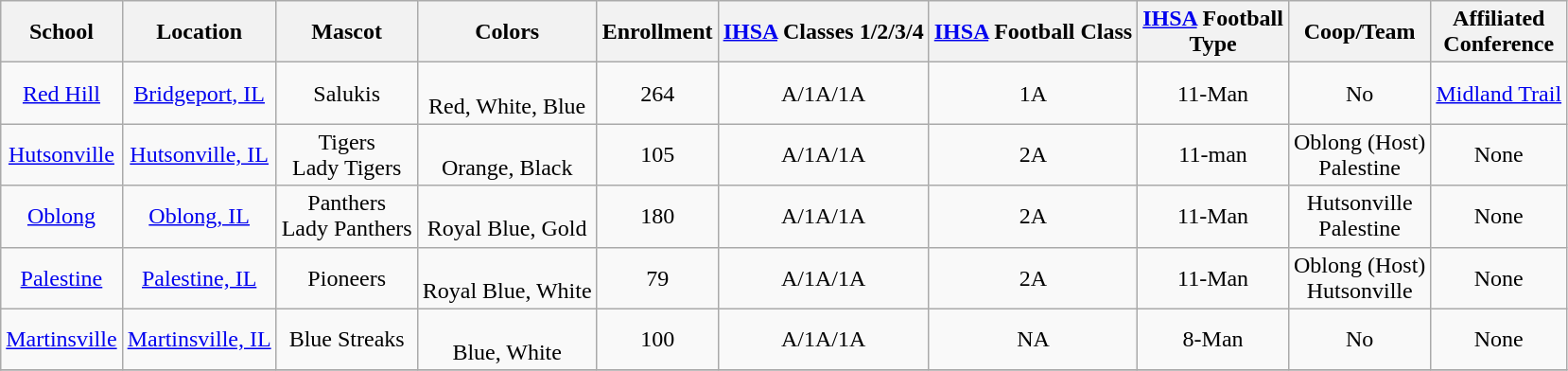<table class="wikitable sortable" style="text-align:center;">
<tr>
<th>School</th>
<th>Location</th>
<th>Mascot</th>
<th>Colors</th>
<th>Enrollment</th>
<th><a href='#'>IHSA</a> Classes 1/2/3/4</th>
<th><a href='#'>IHSA</a> Football Class</th>
<th><a href='#'>IHSA</a> Football<br>Type</th>
<th>Coop/Team</th>
<th>Affiliated<br>Conference</th>
</tr>
<tr>
<td><a href='#'>Red Hill</a></td>
<td><a href='#'>Bridgeport, IL</a></td>
<td>Salukis</td>
<td> <br>Red, White, Blue</td>
<td>264</td>
<td>A/1A/1A</td>
<td>1A</td>
<td>11-Man</td>
<td>No</td>
<td><a href='#'>Midland Trail</a></td>
</tr>
<tr>
<td><a href='#'>Hutsonville</a></td>
<td><a href='#'>Hutsonville, IL</a></td>
<td>Tigers<br>Lady Tigers</td>
<td> <br>Orange, Black</td>
<td>105</td>
<td>A/1A/1A</td>
<td>2A</td>
<td>11-man</td>
<td>Oblong (Host)<br>Palestine</td>
<td>None</td>
</tr>
<tr>
<td><a href='#'>Oblong</a></td>
<td><a href='#'>Oblong, IL</a></td>
<td>Panthers<br>Lady Panthers</td>
<td> <br>Royal Blue, Gold</td>
<td>180</td>
<td>A/1A/1A</td>
<td>2A</td>
<td>11-Man</td>
<td>Hutsonville<br>Palestine</td>
<td>None</td>
</tr>
<tr>
<td><a href='#'>Palestine</a></td>
<td><a href='#'>Palestine, IL</a></td>
<td>Pioneers</td>
<td> <br>Royal Blue, White</td>
<td>79</td>
<td>A/1A/1A</td>
<td>2A</td>
<td>11-Man</td>
<td>Oblong (Host)<br>Hutsonville</td>
<td>None</td>
</tr>
<tr>
<td><a href='#'>Martinsville</a></td>
<td><a href='#'>Martinsville, IL</a></td>
<td>Blue Streaks</td>
<td> <br>Blue, White</td>
<td>100</td>
<td>A/1A/1A</td>
<td>NA</td>
<td>8-Man</td>
<td>No</td>
<td>None</td>
</tr>
<tr>
</tr>
</table>
